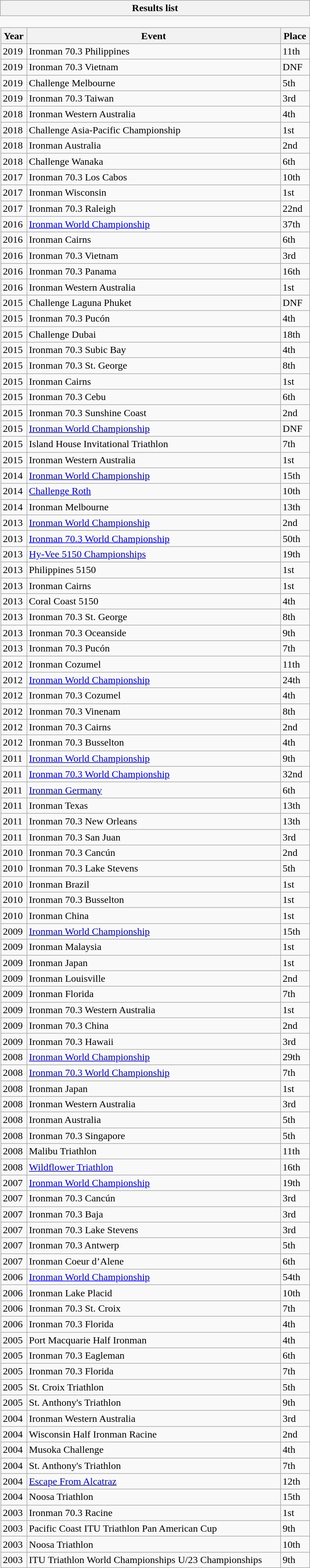<table class="wikitable collapsible collapsed" style="border:none; width:500px;">
<tr>
<th>Results list</th>
</tr>
<tr>
<td style="padding:0; border:none;"><br><table class="wikitable sortable" style="margin:0; width:100%;">
<tr>
<th>Year</th>
<th>Event</th>
<th>Place</th>
</tr>
<tr>
<td>2019</td>
<td>Ironman 70.3 Philippines</td>
<td>11th</td>
</tr>
<tr>
<td>2019</td>
<td>Ironman 70.3 Vietnam</td>
<td>DNF</td>
</tr>
<tr>
<td>2019</td>
<td>Challenge Melbourne</td>
<td>5th</td>
</tr>
<tr>
<td>2019</td>
<td>Ironman 70.3 Taiwan</td>
<td>3rd</td>
</tr>
<tr>
<td>2018</td>
<td>Ironman Western Australia</td>
<td>4th</td>
</tr>
<tr>
<td>2018</td>
<td>Challenge Asia-Pacific Championship</td>
<td>1st</td>
</tr>
<tr>
<td>2018</td>
<td>Ironman Australia</td>
<td>2nd</td>
</tr>
<tr>
<td>2018</td>
<td>Challenge Wanaka</td>
<td>6th</td>
</tr>
<tr>
<td>2017</td>
<td>Ironman 70.3 Los Cabos</td>
<td>10th</td>
</tr>
<tr>
<td>2017</td>
<td>Ironman Wisconsin</td>
<td>1st</td>
</tr>
<tr>
<td>2017</td>
<td>Ironman 70.3 Raleigh</td>
<td>22nd</td>
</tr>
<tr>
<td>2016</td>
<td><a href='#'>Ironman World Championship</a></td>
<td>37th</td>
</tr>
<tr>
<td>2016</td>
<td>Ironman Cairns</td>
<td>6th</td>
</tr>
<tr>
<td>2016</td>
<td>Ironman 70.3 Vietnam</td>
<td>3rd</td>
</tr>
<tr>
<td>2016</td>
<td>Ironman 70.3 Panama</td>
<td>16th</td>
</tr>
<tr>
<td>2016</td>
<td>Ironman Western Australia</td>
<td>1st</td>
</tr>
<tr>
<td>2015</td>
<td>Challenge Laguna Phuket</td>
<td>DNF</td>
</tr>
<tr>
<td>2015</td>
<td>Ironman 70.3 Pucón</td>
<td>4th</td>
</tr>
<tr>
<td>2015</td>
<td>Challenge Dubai</td>
<td>18th</td>
</tr>
<tr>
<td>2015</td>
<td>Ironman 70.3 Subic Bay</td>
<td>4th</td>
</tr>
<tr>
<td>2015</td>
<td>Ironman 70.3 St. George</td>
<td>8th</td>
</tr>
<tr>
<td>2015</td>
<td>Ironman Cairns</td>
<td>1st</td>
</tr>
<tr>
<td>2015</td>
<td>Ironman 70.3 Cebu</td>
<td>6th</td>
</tr>
<tr>
<td>2015</td>
<td>Ironman 70.3 Sunshine Coast</td>
<td>2nd</td>
</tr>
<tr>
<td>2015</td>
<td><a href='#'>Ironman World Championship</a></td>
<td>DNF</td>
</tr>
<tr>
<td>2015</td>
<td>Island House Invitational Triathlon</td>
<td>7th</td>
</tr>
<tr>
<td>2015</td>
<td>Ironman Western Australia</td>
<td>1st</td>
</tr>
<tr>
<td>2014</td>
<td><a href='#'>Ironman World Championship</a></td>
<td>15th</td>
</tr>
<tr>
<td>2014</td>
<td><a href='#'>Challenge Roth</a></td>
<td>10th</td>
</tr>
<tr>
<td>2014</td>
<td>Ironman Melbourne</td>
<td>13th</td>
</tr>
<tr>
<td>2013</td>
<td><a href='#'>Ironman World Championship</a></td>
<td>2nd</td>
</tr>
<tr>
<td>2013</td>
<td><a href='#'>Ironman 70.3 World Championship</a></td>
<td>50th</td>
</tr>
<tr>
<td>2013</td>
<td><a href='#'>Hy-Vee 5150 Championships</a></td>
<td>19th</td>
</tr>
<tr>
<td>2013</td>
<td>Philippines 5150</td>
<td>1st</td>
</tr>
<tr>
<td>2013</td>
<td>Ironman Cairns</td>
<td>1st</td>
</tr>
<tr>
<td>2013</td>
<td>Coral Coast 5150</td>
<td>4th</td>
</tr>
<tr>
<td>2013</td>
<td>Ironman 70.3 St. George</td>
<td>8th</td>
</tr>
<tr>
<td>2013</td>
<td>Ironman 70.3 Oceanside</td>
<td>9th</td>
</tr>
<tr>
<td>2013</td>
<td>Ironman 70.3 Pucón</td>
<td>7th</td>
</tr>
<tr>
<td>2012</td>
<td>Ironman Cozumel</td>
<td>11th</td>
</tr>
<tr>
<td>2012</td>
<td><a href='#'>Ironman World Championship</a></td>
<td>24th</td>
</tr>
<tr>
<td>2012</td>
<td>Ironman 70.3 Cozumel</td>
<td>4th</td>
</tr>
<tr>
<td>2012</td>
<td>Ironman 70.3 Vinenam</td>
<td>8th</td>
</tr>
<tr>
<td>2012</td>
<td>Ironman 70.3 Cairns</td>
<td>2nd</td>
</tr>
<tr>
<td>2012</td>
<td>Ironman 70.3 Busselton</td>
<td>4th</td>
</tr>
<tr>
<td>2011</td>
<td><a href='#'>Ironman World Championship</a></td>
<td>9th</td>
</tr>
<tr>
<td>2011</td>
<td><a href='#'>Ironman 70.3 World Championship</a></td>
<td>32nd</td>
</tr>
<tr>
<td>2011</td>
<td><a href='#'>Ironman Germany</a></td>
<td>6th</td>
</tr>
<tr>
<td>2011</td>
<td>Ironman Texas</td>
<td>13th</td>
</tr>
<tr>
<td>2011</td>
<td>Ironman 70.3 New Orleans</td>
<td>13th</td>
</tr>
<tr>
<td>2011</td>
<td>Ironman 70.3 San Juan</td>
<td>3rd</td>
</tr>
<tr>
<td>2010</td>
<td>Ironman 70.3 Cancún</td>
<td>2nd</td>
</tr>
<tr>
<td>2010</td>
<td>Ironman 70.3 Lake Stevens</td>
<td>5th</td>
</tr>
<tr>
<td>2010</td>
<td>Ironman Brazil</td>
<td>1st</td>
</tr>
<tr>
<td>2010</td>
<td>Ironman 70.3 Busselton</td>
<td>1st</td>
</tr>
<tr>
<td>2010</td>
<td>Ironman China</td>
<td>1st</td>
</tr>
<tr>
<td>2009</td>
<td><a href='#'>Ironman World Championship</a></td>
<td>15th</td>
</tr>
<tr>
<td>2009</td>
<td>Ironman Malaysia</td>
<td>1st</td>
</tr>
<tr>
<td>2009</td>
<td>Ironman Japan</td>
<td>1st</td>
</tr>
<tr>
<td>2009</td>
<td>Ironman Louisville</td>
<td>2nd</td>
</tr>
<tr>
<td>2009</td>
<td>Ironman Florida</td>
<td>7th</td>
</tr>
<tr>
<td>2009</td>
<td>Ironman 70.3 Western Australia</td>
<td>1st</td>
</tr>
<tr>
<td>2009</td>
<td>Ironman 70.3 China</td>
<td>2nd</td>
</tr>
<tr>
<td>2009</td>
<td>Ironman 70.3 Hawaii</td>
<td>3rd</td>
</tr>
<tr>
<td>2008</td>
<td><a href='#'>Ironman World Championship</a></td>
<td>29th</td>
</tr>
<tr>
<td>2008</td>
<td><a href='#'>Ironman 70.3 World Championship</a></td>
<td>7th</td>
</tr>
<tr>
<td>2008</td>
<td>Ironman Japan</td>
<td>1st</td>
</tr>
<tr>
<td>2008</td>
<td>Ironman Western Australia</td>
<td>3rd</td>
</tr>
<tr>
<td>2008</td>
<td>Ironman Australia</td>
<td>5th</td>
</tr>
<tr>
<td>2008</td>
<td>Ironman 70.3 Singapore</td>
<td>5th</td>
</tr>
<tr>
<td>2008</td>
<td>Malibu Triathlon</td>
<td>11th</td>
</tr>
<tr>
<td>2008</td>
<td><a href='#'>Wildflower Triathlon</a></td>
<td>16th</td>
</tr>
<tr>
<td>2007</td>
<td><a href='#'>Ironman World Championship</a></td>
<td>19th</td>
</tr>
<tr>
<td>2007</td>
<td>Ironman 70.3 Cancún</td>
<td>3rd</td>
</tr>
<tr>
<td>2007</td>
<td>Ironman 70.3 Baja</td>
<td>3rd</td>
</tr>
<tr>
<td>2007</td>
<td>Ironman 70.3 Lake Stevens</td>
<td>3rd</td>
</tr>
<tr>
<td>2007</td>
<td>Ironman 70.3 Antwerp</td>
<td>5th</td>
</tr>
<tr>
<td>2007</td>
<td>Ironman Coeur d’Alene</td>
<td>6th</td>
</tr>
<tr>
<td>2006</td>
<td><a href='#'>Ironman World Championship</a></td>
<td>54th</td>
</tr>
<tr>
<td>2006</td>
<td>Ironman Lake Placid</td>
<td>10th</td>
</tr>
<tr>
<td>2006</td>
<td>Ironman 70.3 St. Croix</td>
<td>7th</td>
</tr>
<tr>
<td>2006</td>
<td>Ironman 70.3 Florida</td>
<td>4th</td>
</tr>
<tr>
<td>2005</td>
<td>Port Macquarie Half Ironman</td>
<td>4th</td>
</tr>
<tr>
<td>2005</td>
<td>Ironman 70.3 Eagleman</td>
<td>6th</td>
</tr>
<tr>
<td>2005</td>
<td>Ironman 70.3 Florida</td>
<td>7th</td>
</tr>
<tr>
<td>2005</td>
<td>St. Croix Triathlon</td>
<td>5th</td>
</tr>
<tr>
<td>2005</td>
<td>St. Anthony's Triathlon</td>
<td>9th</td>
</tr>
<tr>
<td>2004</td>
<td>Ironman Western Australia</td>
<td>3rd</td>
</tr>
<tr>
<td>2004</td>
<td>Wisconsin Half Ironman Racine</td>
<td>2nd</td>
</tr>
<tr>
<td>2004</td>
<td>Musoka Challenge</td>
<td>4th</td>
</tr>
<tr>
<td>2004</td>
<td>St. Anthony's Triathlon</td>
<td>7th</td>
</tr>
<tr>
<td>2004</td>
<td><a href='#'>Escape From Alcatraz</a></td>
<td>12th</td>
</tr>
<tr>
<td>2004</td>
<td>Noosa Triathlon</td>
<td>15th</td>
</tr>
<tr>
<td>2003</td>
<td>Ironman 70.3 Racine</td>
<td>1st</td>
</tr>
<tr>
<td>2003</td>
<td>Pacific Coast ITU Triathlon Pan American Cup</td>
<td>9th</td>
</tr>
<tr>
<td>2003</td>
<td>Noosa Triathlon</td>
<td>10th</td>
</tr>
<tr>
<td>2003</td>
<td>ITU Triathlon World Championships U/23 Championships</td>
<td>9th</td>
</tr>
</table>
</td>
</tr>
</table>
